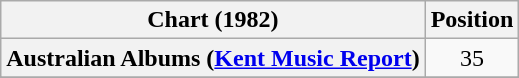<table class="wikitable sortable plainrowheaders" style="text-align:center">
<tr>
<th scope="col">Chart (1982)</th>
<th scope="col">Position</th>
</tr>
<tr>
<th scope="row">Australian Albums (<a href='#'>Kent Music Report</a>)</th>
<td>35</td>
</tr>
<tr>
</tr>
<tr>
</tr>
<tr>
</tr>
<tr>
</tr>
<tr>
</tr>
<tr>
</tr>
</table>
